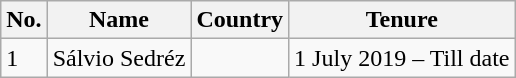<table class="wikitable">
<tr>
<th>No.</th>
<th>Name</th>
<th>Country</th>
<th>Tenure</th>
</tr>
<tr>
<td>1</td>
<td>Sálvio Sedréz </td>
<td></td>
<td>1 July 2019 – Till date</td>
</tr>
</table>
